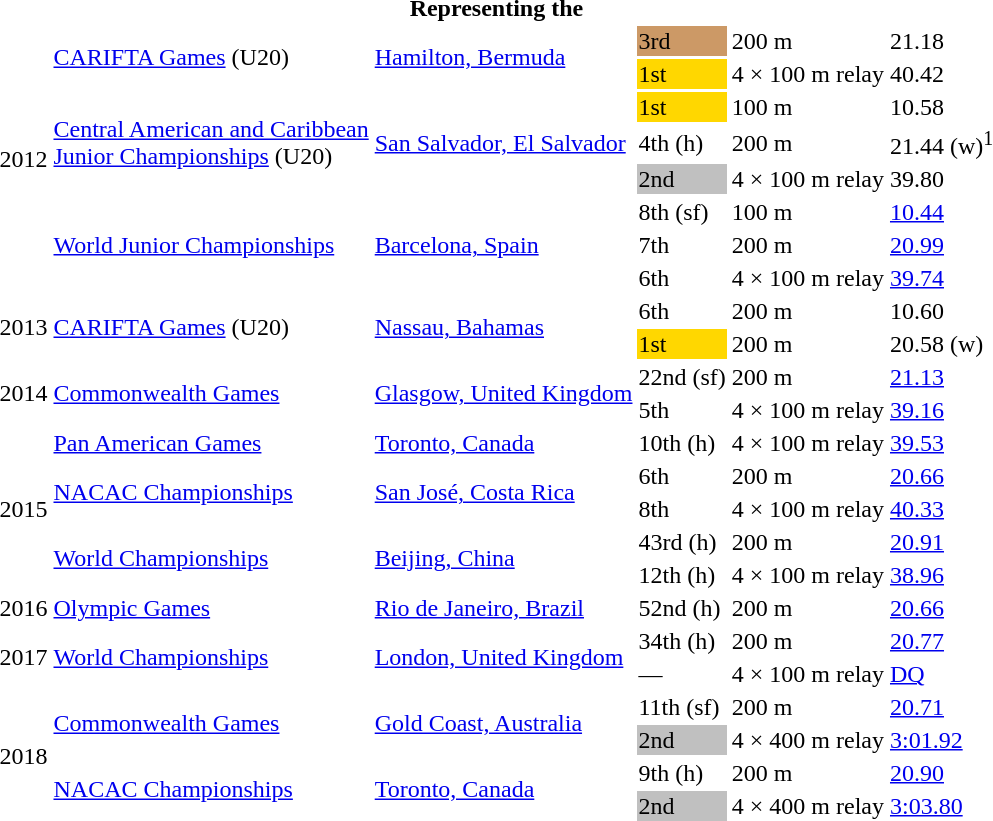<table>
<tr>
<th colspan="6">Representing the </th>
</tr>
<tr>
<td rowspan=8>2012</td>
<td rowspan=2><a href='#'>CARIFTA Games</a> (U20)</td>
<td rowspan=2><a href='#'>Hamilton, Bermuda</a></td>
<td bgcolor=cc9966>3rd</td>
<td>200 m</td>
<td>21.18</td>
</tr>
<tr>
<td bgcolor=gold>1st</td>
<td>4 × 100 m relay</td>
<td>40.42</td>
</tr>
<tr>
<td rowspan=3><a href='#'>Central American and Caribbean<br>Junior Championships</a> (U20)</td>
<td rowspan=3><a href='#'>San Salvador, El Salvador</a></td>
<td bgcolor=gold>1st</td>
<td>100 m</td>
<td>10.58</td>
</tr>
<tr>
<td>4th (h)</td>
<td>200 m</td>
<td>21.44 (w)<sup>1</sup></td>
</tr>
<tr>
<td bgcolor=silver>2nd</td>
<td>4 × 100 m relay</td>
<td>39.80</td>
</tr>
<tr>
<td rowspan=3><a href='#'>World Junior Championships</a></td>
<td rowspan=3><a href='#'>Barcelona, Spain</a></td>
<td>8th (sf)</td>
<td>100 m</td>
<td><a href='#'>10.44</a></td>
</tr>
<tr>
<td>7th</td>
<td>200 m</td>
<td><a href='#'>20.99</a></td>
</tr>
<tr>
<td>6th</td>
<td>4 × 100 m relay</td>
<td><a href='#'>39.74</a></td>
</tr>
<tr>
<td rowspan=2>2013</td>
<td rowspan=2><a href='#'>CARIFTA Games</a> (U20)</td>
<td rowspan=2><a href='#'>Nassau, Bahamas</a></td>
<td>6th</td>
<td>200 m</td>
<td>10.60</td>
</tr>
<tr>
<td bgcolor=gold>1st</td>
<td>200 m</td>
<td>20.58 (w)</td>
</tr>
<tr>
<td rowspan=2>2014</td>
<td rowspan=2><a href='#'>Commonwealth Games</a></td>
<td rowspan=2><a href='#'>Glasgow, United Kingdom</a></td>
<td>22nd (sf)</td>
<td>200 m</td>
<td><a href='#'>21.13</a></td>
</tr>
<tr>
<td>5th</td>
<td>4 × 100 m relay</td>
<td><a href='#'>39.16</a></td>
</tr>
<tr>
<td rowspan=5>2015</td>
<td><a href='#'>Pan American Games</a></td>
<td><a href='#'>Toronto, Canada</a></td>
<td>10th (h)</td>
<td>4 × 100 m relay</td>
<td><a href='#'>39.53</a></td>
</tr>
<tr>
<td rowspan=2><a href='#'>NACAC Championships</a></td>
<td rowspan=2><a href='#'>San José, Costa Rica</a></td>
<td>6th</td>
<td>200 m</td>
<td><a href='#'>20.66</a></td>
</tr>
<tr>
<td>8th</td>
<td>4 × 100 m relay</td>
<td><a href='#'>40.33</a></td>
</tr>
<tr>
<td rowspan=2><a href='#'>World Championships</a></td>
<td rowspan=2><a href='#'>Beijing, China</a></td>
<td>43rd (h)</td>
<td>200 m</td>
<td><a href='#'>20.91</a></td>
</tr>
<tr>
<td>12th (h)</td>
<td>4 × 100 m relay</td>
<td><a href='#'>38.96</a></td>
</tr>
<tr>
<td>2016</td>
<td><a href='#'>Olympic Games</a></td>
<td><a href='#'>Rio de Janeiro, Brazil</a></td>
<td>52nd (h)</td>
<td>200 m</td>
<td><a href='#'>20.66</a></td>
</tr>
<tr>
<td rowspan=2>2017</td>
<td rowspan=2><a href='#'>World Championships</a></td>
<td rowspan=2><a href='#'>London, United Kingdom</a></td>
<td>34th (h)</td>
<td>200 m</td>
<td><a href='#'>20.77</a></td>
</tr>
<tr>
<td>—</td>
<td>4 × 100 m relay</td>
<td><a href='#'>DQ</a></td>
</tr>
<tr>
<td rowspan=4>2018</td>
<td rowspan=2><a href='#'>Commonwealth Games</a></td>
<td rowspan=2><a href='#'>Gold Coast, Australia</a></td>
<td>11th (sf)</td>
<td>200 m</td>
<td><a href='#'>20.71</a></td>
</tr>
<tr>
<td bgcolor=silver>2nd</td>
<td>4 × 400 m relay</td>
<td><a href='#'>3:01.92</a></td>
</tr>
<tr>
<td rowspan=2><a href='#'>NACAC Championships</a></td>
<td rowspan=2><a href='#'>Toronto, Canada</a></td>
<td>9th (h)</td>
<td>200 m</td>
<td><a href='#'>20.90</a></td>
</tr>
<tr>
<td bgcolor=silver>2nd</td>
<td>4 × 400 m relay</td>
<td><a href='#'>3:03.80</a></td>
</tr>
</table>
